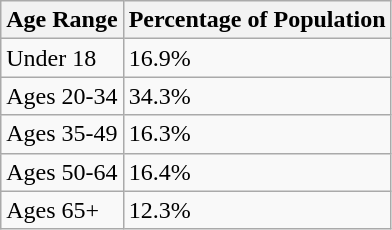<table class="wikitable">
<tr>
<th>Age Range</th>
<th>Percentage of Population</th>
</tr>
<tr>
<td>Under 18</td>
<td>16.9%</td>
</tr>
<tr>
<td>Ages 20-34</td>
<td>34.3%</td>
</tr>
<tr>
<td>Ages 35-49</td>
<td>16.3%</td>
</tr>
<tr>
<td>Ages 50-64</td>
<td>16.4%</td>
</tr>
<tr>
<td>Ages 65+</td>
<td>12.3%</td>
</tr>
</table>
